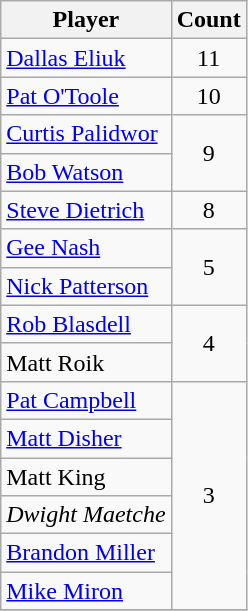<table class="wikitable">
<tr>
<th>Player</th>
<th>Count</th>
</tr>
<tr>
<td><a href='#'>Dallas Eliuk</a></td>
<td align="center">11</td>
</tr>
<tr>
<td><a href='#'>Pat O'Toole</a></td>
<td align="center">10</td>
</tr>
<tr>
<td><a href='#'>Curtis Palidwor</a></td>
<td align="center" rowspan="2">9</td>
</tr>
<tr>
<td><a href='#'>Bob Watson</a></td>
</tr>
<tr>
<td><a href='#'>Steve Dietrich</a></td>
<td align="center">8</td>
</tr>
<tr>
<td><a href='#'>Gee Nash</a></td>
<td align="center" rowspan="2">5</td>
</tr>
<tr>
<td><a href='#'>Nick Patterson</a></td>
</tr>
<tr>
<td><a href='#'>Rob Blasdell</a></td>
<td align="center" rowspan="2">4</td>
</tr>
<tr>
<td>Matt Roik</td>
</tr>
<tr>
<td><a href='#'>Pat Campbell</a></td>
<td align="center" rowspan="6">3</td>
</tr>
<tr>
<td><a href='#'>Matt Disher</a></td>
</tr>
<tr>
<td>Matt King</td>
</tr>
<tr>
<td><em>Dwight Maetche</em></td>
</tr>
<tr>
<td><a href='#'>Brandon Miller</a></td>
</tr>
<tr>
<td><a href='#'>Mike Miron</a></td>
</tr>
<tr>
</tr>
</table>
